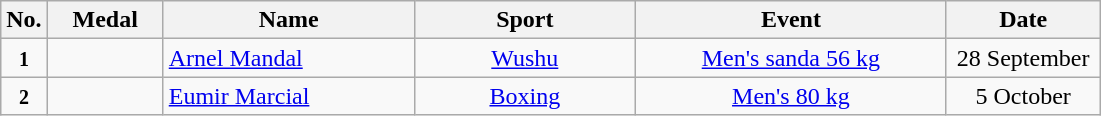<table class="wikitable" style="font-size:100%; text-align:center">
<tr>
<th width="10">No.</th>
<th width="70">Medal</th>
<th width="160">Name</th>
<th width="140">Sport</th>
<th width="200">Event</th>
<th width="95">Date</th>
</tr>
<tr>
<td><small><strong>1</strong></small></td>
<td></td>
<td align=left><a href='#'>Arnel Mandal</a></td>
<td> <a href='#'>Wushu</a></td>
<td><a href='#'>Men's sanda 56 kg</a></td>
<td>28 September</td>
</tr>
<tr>
<td><small><strong>2</strong></small></td>
<td></td>
<td align=left><a href='#'>Eumir Marcial</a></td>
<td> <a href='#'>Boxing</a></td>
<td><a href='#'>Men's 80 kg</a></td>
<td>5 October</td>
</tr>
</table>
